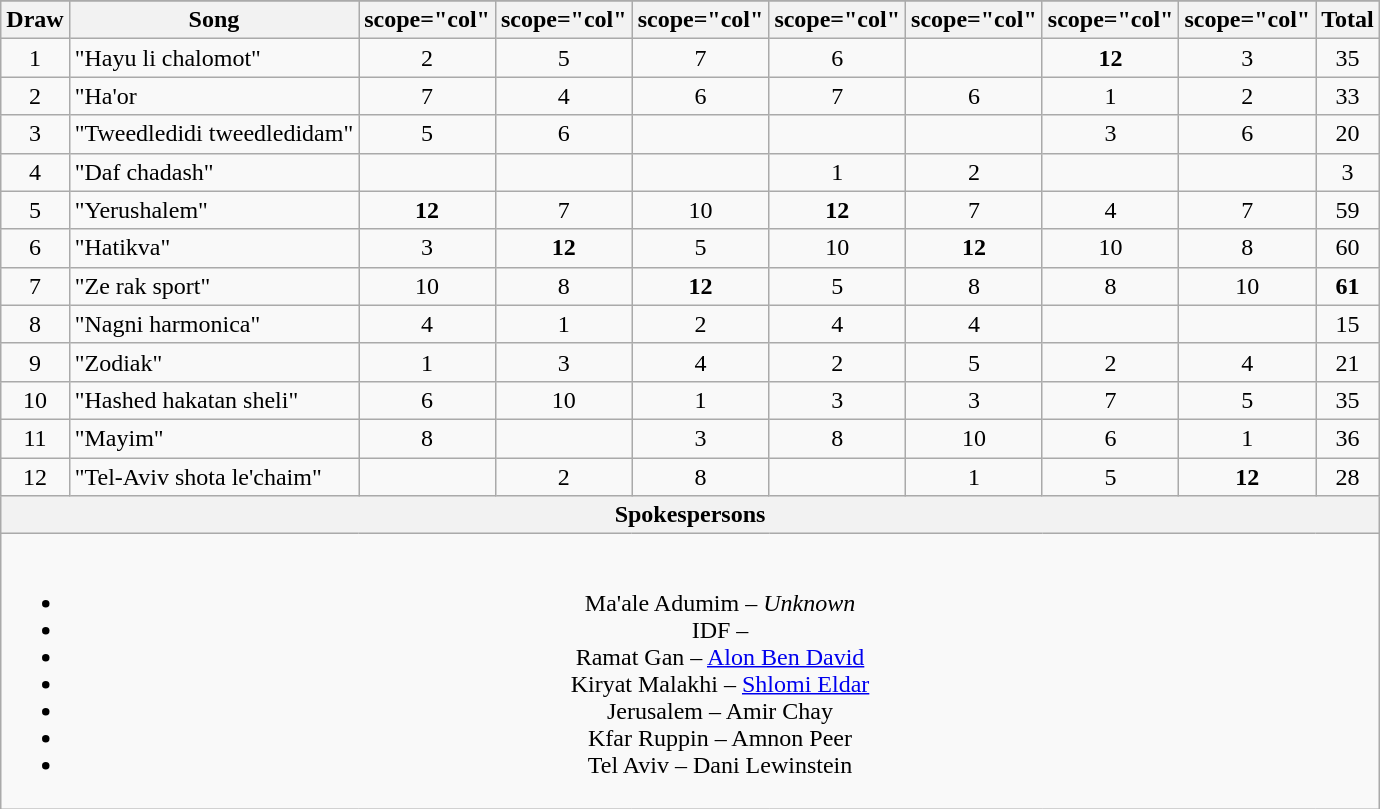<table class="wikitable plainrowheaders" style="margin: 1em auto 1em auto; text-align:center;">
<tr>
</tr>
<tr>
<th scope="col">Draw</th>
<th scope="col">Song</th>
<th>scope="col" </th>
<th>scope="col" </th>
<th>scope="col" </th>
<th>scope="col" </th>
<th>scope="col" </th>
<th>scope="col" </th>
<th>scope="col" </th>
<th scope="col">Total</th>
</tr>
<tr>
<td>1</td>
<td align="left">"Hayu li chalomot"</td>
<td>2</td>
<td>5</td>
<td>7</td>
<td>6</td>
<td></td>
<td><strong>12</strong></td>
<td>3</td>
<td>35</td>
</tr>
<tr>
<td>2</td>
<td align="left">"Ha'or</td>
<td>7</td>
<td>4</td>
<td>6</td>
<td>7</td>
<td>6</td>
<td>1</td>
<td>2</td>
<td>33</td>
</tr>
<tr>
<td>3</td>
<td align="left">"Tweedledidi tweedledidam"</td>
<td>5</td>
<td>6</td>
<td></td>
<td></td>
<td></td>
<td>3</td>
<td>6</td>
<td>20</td>
</tr>
<tr>
<td>4</td>
<td align="left">"Daf chadash"</td>
<td></td>
<td></td>
<td></td>
<td>1</td>
<td>2</td>
<td></td>
<td></td>
<td>3</td>
</tr>
<tr>
<td>5</td>
<td align="left">"Yerushalem"</td>
<td><strong>12</strong></td>
<td>7</td>
<td>10</td>
<td><strong>12</strong></td>
<td>7</td>
<td>4</td>
<td>7</td>
<td>59</td>
</tr>
<tr>
<td>6</td>
<td align="left">"Hatikva"</td>
<td>3</td>
<td><strong>12</strong></td>
<td>5</td>
<td>10</td>
<td><strong>12</strong></td>
<td>10</td>
<td>8</td>
<td>60</td>
</tr>
<tr>
<td>7</td>
<td align="left">"Ze rak sport"</td>
<td>10</td>
<td>8</td>
<td><strong>12</strong></td>
<td>5</td>
<td>8</td>
<td>8</td>
<td>10</td>
<td><strong>61</strong></td>
</tr>
<tr>
<td>8</td>
<td align="left">"Nagni harmonica"</td>
<td>4</td>
<td>1</td>
<td>2</td>
<td>4</td>
<td>4</td>
<td></td>
<td></td>
<td>15</td>
</tr>
<tr>
<td>9</td>
<td align="left">"Zodiak"</td>
<td>1</td>
<td>3</td>
<td>4</td>
<td>2</td>
<td>5</td>
<td>2</td>
<td>4</td>
<td>21</td>
</tr>
<tr>
<td>10</td>
<td align="left">"Hashed hakatan sheli"</td>
<td>6</td>
<td>10</td>
<td>1</td>
<td>3</td>
<td>3</td>
<td>7</td>
<td>5</td>
<td>35</td>
</tr>
<tr>
<td>11</td>
<td align="left">"Mayim"</td>
<td>8</td>
<td></td>
<td>3</td>
<td>8</td>
<td>10</td>
<td>6</td>
<td>1</td>
<td>36</td>
</tr>
<tr>
<td>12</td>
<td align="left">"Tel-Aviv shota le'chaim"</td>
<td></td>
<td>2</td>
<td>8</td>
<td></td>
<td>1</td>
<td>5</td>
<td><strong>12</strong></td>
<td>28</td>
</tr>
<tr>
<th colspan="10">Spokespersons</th>
</tr>
<tr>
<td colspan="10"><br><ul><li>Ma'ale Adumim – <em>Unknown</em></li><li>IDF – </li><li>Ramat Gan – <a href='#'>Alon Ben David</a></li><li>Kiryat Malakhi – <a href='#'>Shlomi Eldar</a></li><li>Jerusalem – Amir Chay</li><li>Kfar Ruppin – Amnon Peer</li><li>Tel Aviv – Dani Lewinstein</li></ul></td>
</tr>
</table>
